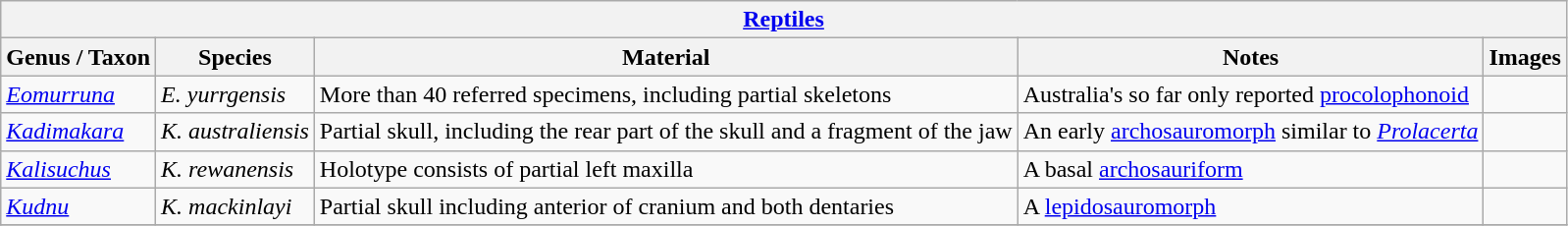<table class="wikitable" align="center">
<tr>
<th colspan="5" align="center"><strong><a href='#'>Reptiles</a></strong></th>
</tr>
<tr>
<th>Genus / Taxon</th>
<th>Species</th>
<th>Material</th>
<th>Notes</th>
<th>Images</th>
</tr>
<tr>
<td><em><a href='#'>Eomurruna</a></em></td>
<td><em>E. yurrgensis</em></td>
<td>More than 40 referred specimens, including partial skeletons</td>
<td>Australia's so far only reported <a href='#'>procolophonoid</a></td>
<td></td>
</tr>
<tr>
<td><em><a href='#'>Kadimakara</a></em></td>
<td><em>K. australiensis</em></td>
<td>Partial skull, including the rear part of the skull and a fragment of the jaw</td>
<td>An early <a href='#'>archosauromorph</a> similar to <em><a href='#'>Prolacerta</a></em></td>
<td></td>
</tr>
<tr>
<td><em><a href='#'>Kalisuchus</a></em></td>
<td><em>K. rewanensis</em></td>
<td>Holotype consists of partial left maxilla</td>
<td>A basal <a href='#'>archosauriform</a></td>
<td></td>
</tr>
<tr>
<td><em><a href='#'>Kudnu</a></em></td>
<td><em>K. mackinlayi</em></td>
<td>Partial skull including anterior of cranium and both dentaries</td>
<td>A <a href='#'>lepidosauromorph</a></td>
<td></td>
</tr>
<tr>
</tr>
</table>
